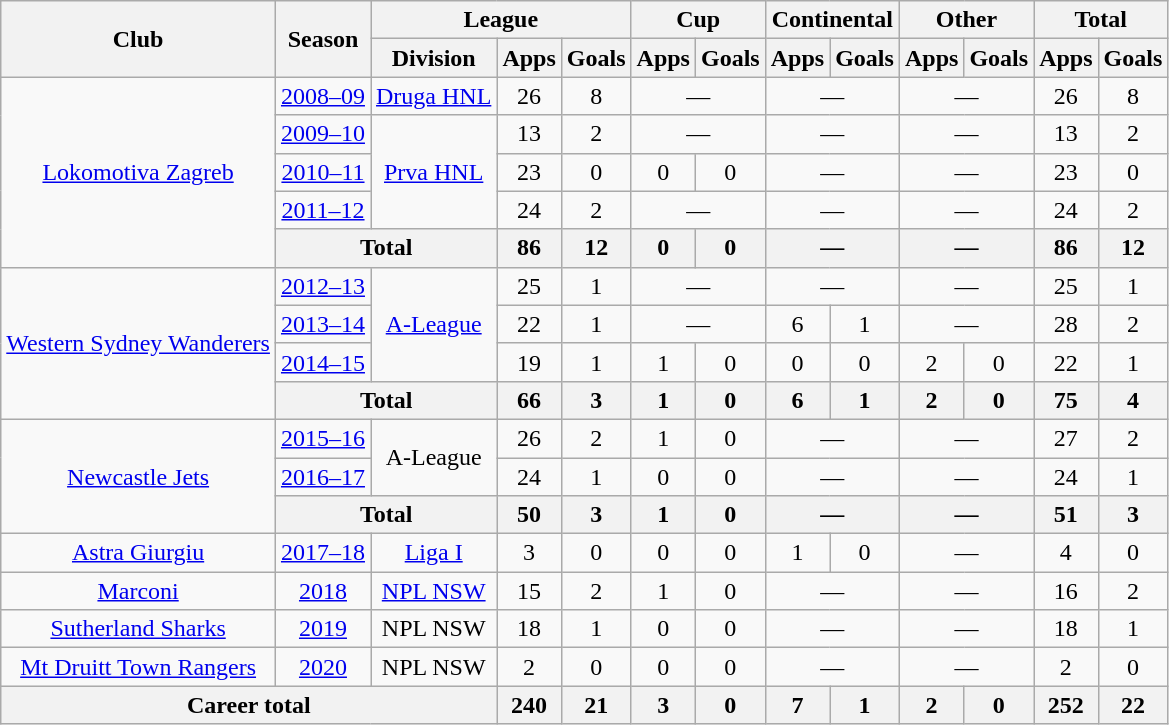<table class="wikitable" style="text-align:center">
<tr>
<th rowspan=2>Club</th>
<th rowspan=2>Season</th>
<th colspan=3>League</th>
<th colspan=2>Cup</th>
<th colspan=2>Continental</th>
<th colspan=2>Other</th>
<th colspan=2>Total</th>
</tr>
<tr>
<th>Division</th>
<th>Apps</th>
<th>Goals</th>
<th>Apps</th>
<th>Goals</th>
<th>Apps</th>
<th>Goals</th>
<th>Apps</th>
<th>Goals</th>
<th>Apps</th>
<th>Goals</th>
</tr>
<tr>
<td rowspan="5"><a href='#'>Lokomotiva Zagreb</a></td>
<td><a href='#'>2008–09</a></td>
<td><a href='#'>Druga HNL</a></td>
<td>26</td>
<td>8</td>
<td colspan="2">—</td>
<td colspan="2">—</td>
<td colspan="2">—</td>
<td>26</td>
<td>8</td>
</tr>
<tr>
<td><a href='#'>2009–10</a></td>
<td rowspan="3"><a href='#'>Prva HNL</a></td>
<td>13</td>
<td>2</td>
<td colspan="2">—</td>
<td colspan="2">—</td>
<td colspan="2">—</td>
<td>13</td>
<td>2</td>
</tr>
<tr>
<td><a href='#'>2010–11</a></td>
<td>23</td>
<td>0</td>
<td>0</td>
<td>0</td>
<td colspan="2">—</td>
<td colspan="2">—</td>
<td>23</td>
<td>0</td>
</tr>
<tr>
<td><a href='#'>2011–12</a></td>
<td>24</td>
<td>2</td>
<td colspan="2">—</td>
<td colspan="2">—</td>
<td colspan="2">—</td>
<td>24</td>
<td>2</td>
</tr>
<tr>
<th colspan=2>Total</th>
<th>86</th>
<th>12</th>
<th>0</th>
<th>0</th>
<th colspan="2">—</th>
<th colspan="2">—</th>
<th>86</th>
<th>12</th>
</tr>
<tr>
<td rowspan="4"><a href='#'>Western Sydney Wanderers</a></td>
<td><a href='#'>2012–13</a></td>
<td rowspan="3"><a href='#'>A-League</a></td>
<td>25</td>
<td>1</td>
<td colspan="2">—</td>
<td colspan="2">—</td>
<td colspan="2">—</td>
<td>25</td>
<td>1</td>
</tr>
<tr>
<td><a href='#'>2013–14</a></td>
<td>22</td>
<td>1</td>
<td colspan="2">—</td>
<td>6</td>
<td>1</td>
<td colspan="2">—</td>
<td>28</td>
<td>2</td>
</tr>
<tr>
<td><a href='#'>2014–15</a></td>
<td>19</td>
<td>1</td>
<td>1</td>
<td>0</td>
<td>0</td>
<td>0</td>
<td>2</td>
<td>0</td>
<td>22</td>
<td>1</td>
</tr>
<tr>
<th colspan=2>Total</th>
<th>66</th>
<th>3</th>
<th>1</th>
<th>0</th>
<th>6</th>
<th>1</th>
<th>2</th>
<th>0</th>
<th>75</th>
<th>4</th>
</tr>
<tr>
<td rowspan="3"><a href='#'>Newcastle Jets</a></td>
<td><a href='#'>2015–16</a></td>
<td rowspan="2">A-League</td>
<td>26</td>
<td>2</td>
<td>1</td>
<td>0</td>
<td colspan="2">—</td>
<td colspan="2">—</td>
<td>27</td>
<td>2</td>
</tr>
<tr>
<td><a href='#'>2016–17</a></td>
<td>24</td>
<td>1</td>
<td>0</td>
<td>0</td>
<td colspan="2">—</td>
<td colspan="2">—</td>
<td>24</td>
<td>1</td>
</tr>
<tr>
<th colspan=2>Total</th>
<th>50</th>
<th>3</th>
<th>1</th>
<th>0</th>
<th colspan="2">—</th>
<th colspan="2">—</th>
<th>51</th>
<th>3</th>
</tr>
<tr>
<td><a href='#'>Astra Giurgiu</a></td>
<td><a href='#'>2017–18</a></td>
<td><a href='#'>Liga I</a></td>
<td>3</td>
<td>0</td>
<td>0</td>
<td>0</td>
<td>1</td>
<td>0</td>
<td colspan="2">—</td>
<td>4</td>
<td>0</td>
</tr>
<tr>
<td><a href='#'>Marconi</a></td>
<td><a href='#'>2018</a></td>
<td><a href='#'>NPL NSW</a></td>
<td>15</td>
<td>2</td>
<td>1</td>
<td>0</td>
<td colspan="2">—</td>
<td colspan="2">—</td>
<td>16</td>
<td>2</td>
</tr>
<tr>
<td><a href='#'>Sutherland Sharks</a></td>
<td><a href='#'>2019</a></td>
<td>NPL NSW</td>
<td>18</td>
<td>1</td>
<td>0</td>
<td>0</td>
<td colspan="2">—</td>
<td colspan="2">—</td>
<td>18</td>
<td>1</td>
</tr>
<tr>
<td><a href='#'>Mt Druitt Town Rangers</a></td>
<td><a href='#'>2020</a></td>
<td>NPL NSW</td>
<td>2</td>
<td>0</td>
<td>0</td>
<td>0</td>
<td colspan="2">—</td>
<td colspan="2">—</td>
<td>2</td>
<td>0</td>
</tr>
<tr>
<th colspan=3>Career total</th>
<th>240</th>
<th>21</th>
<th>3</th>
<th>0</th>
<th>7</th>
<th>1</th>
<th>2</th>
<th>0</th>
<th>252</th>
<th>22</th>
</tr>
</table>
